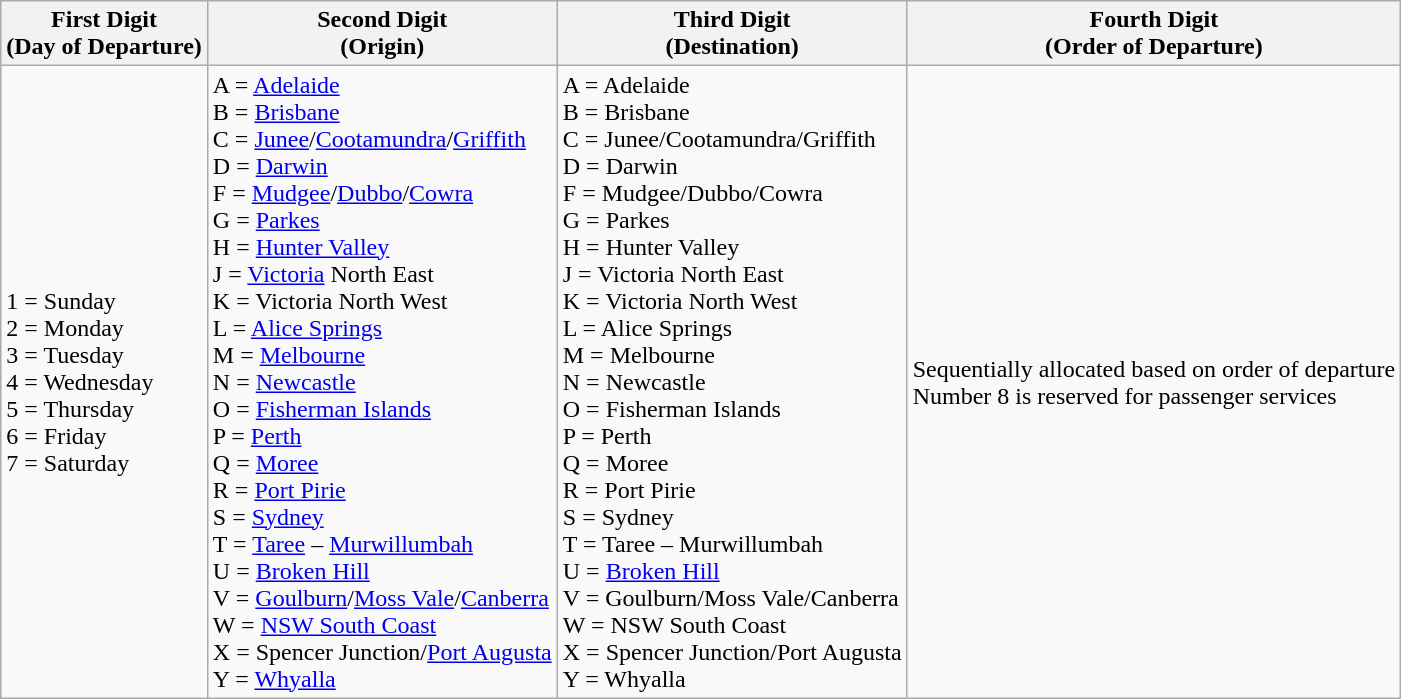<table class="wikitable">
<tr>
<th>First Digit<br>(Day of Departure)</th>
<th>Second Digit<br>(Origin)</th>
<th>Third Digit<br>(Destination)</th>
<th>Fourth Digit<br>(Order of Departure)</th>
</tr>
<tr>
<td>1 = Sunday<br>2 = Monday<br>3 = Tuesday<br>4 = Wednesday<br>5 = Thursday<br>6 = Friday<br>7 = Saturday</td>
<td>A = <a href='#'>Adelaide</a><br>B = <a href='#'>Brisbane</a><br>C = <a href='#'>Junee</a>/<a href='#'>Cootamundra</a>/<a href='#'>Griffith</a><br>D = <a href='#'>Darwin</a><br>F = <a href='#'>Mudgee</a>/<a href='#'>Dubbo</a>/<a href='#'>Cowra</a><br>G = <a href='#'>Parkes</a><br>H = <a href='#'>Hunter Valley</a><br>J = <a href='#'>Victoria</a> North East<br>K = Victoria North West<br>L = <a href='#'>Alice Springs</a><br>M = <a href='#'>Melbourne</a><br>N = <a href='#'>Newcastle</a><br>O = <a href='#'>Fisherman Islands</a><br>P = <a href='#'>Perth</a><br>Q = <a href='#'>Moree</a><br>R = <a href='#'>Port Pirie</a><br>S = <a href='#'>Sydney</a><br>T = <a href='#'>Taree</a> – <a href='#'>Murwillumbah</a><br>U = <a href='#'>Broken Hill</a><br>V = <a href='#'>Goulburn</a>/<a href='#'>Moss Vale</a>/<a href='#'>Canberra</a><br>W = <a href='#'>NSW South Coast</a><br>X = Spencer Junction/<a href='#'>Port Augusta</a><br>Y = <a href='#'>Whyalla</a></td>
<td>A = Adelaide<br>B = Brisbane<br>C = Junee/Cootamundra/Griffith<br>D = Darwin<br>F = Mudgee/Dubbo/Cowra<br>G = Parkes<br>H = Hunter Valley<br>J = Victoria North East<br>K = Victoria North West<br>L = Alice Springs<br>M = Melbourne<br>N = Newcastle<br>O = Fisherman Islands<br>P = Perth<br>Q = Moree<br>R = Port Pirie<br>S = Sydney<br>T = Taree – Murwillumbah<br>U = <a href='#'>Broken Hill</a><br>V = Goulburn/Moss Vale/Canberra<br>W = NSW South Coast<br>X = Spencer Junction/Port Augusta<br>Y = Whyalla</td>
<td>Sequentially allocated based on order of departure<br>Number 8 is reserved for passenger services</td>
</tr>
</table>
